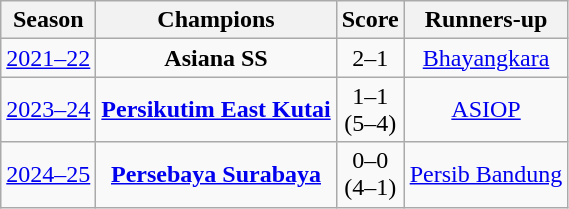<table class="wikitable" style="text-align:center;">
<tr>
<th>Season</th>
<th>Champions</th>
<th>Score</th>
<th>Runners-up</th>
</tr>
<tr>
<td><a href='#'>2021–22</a></td>
<td><strong>Asiana SS</strong></td>
<td>2–1</td>
<td><a href='#'>Bhayangkara</a></td>
</tr>
<tr>
<td><a href='#'>2023–24</a></td>
<td><strong><a href='#'>Persikutim East Kutai</a></strong></td>
<td>1–1<br>(5–4) </td>
<td><a href='#'>ASIOP</a></td>
</tr>
<tr>
<td><a href='#'>2024–25</a></td>
<td><strong><a href='#'>Persebaya Surabaya</a></strong></td>
<td>0–0<br>(4–1) </td>
<td><a href='#'>Persib Bandung</a></td>
</tr>
</table>
